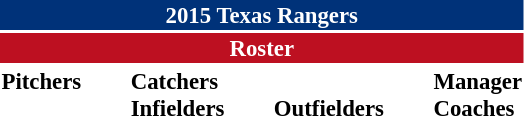<table class="toccolours" style="font-size: 95%;">
<tr>
<th colspan="10" style="background:#003279; color:#fff; text-align:center;">2015 Texas Rangers</th>
</tr>
<tr>
<td colspan="10" style="background:#bd1021; color:white; text-align:center;"><strong>Roster</strong></td>
</tr>
<tr>
<td valign="top"><strong>Pitchers</strong><br>




























</td>
<td style="width:25px;"></td>
<td valign="top"><strong>Catchers</strong><br>




<strong>Infielders</strong>









</td>
<td width="25px"></td>
<td valign="top"><br><strong>Outfielders</strong>











</td>
<td style="width:25px;"></td>
<td valign="top"><strong>Manager</strong><br>
<strong>Coaches</strong>
 
 
 
 
 
 
 
 
 </td>
</tr>
</table>
